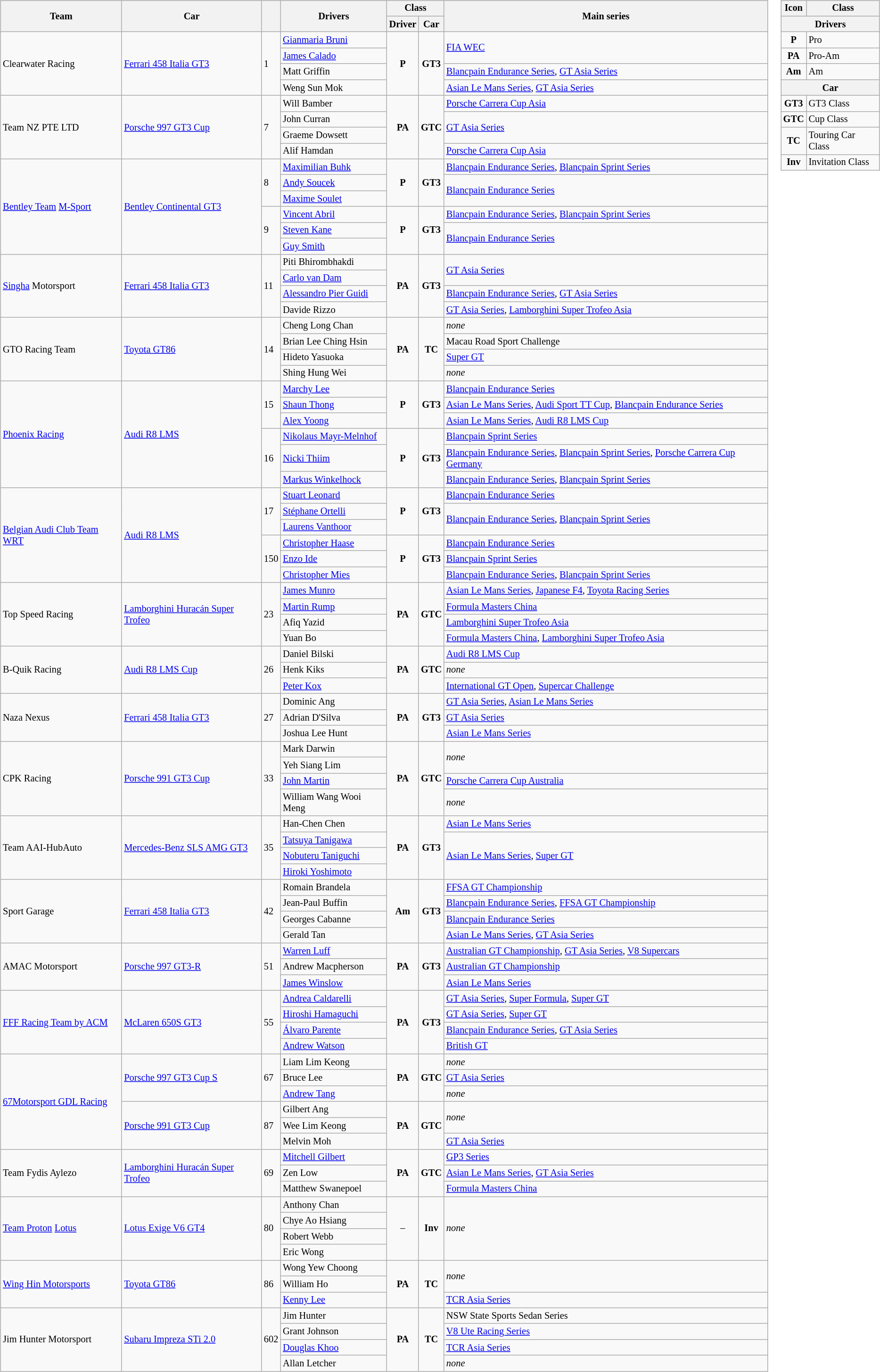<table>
<tr>
<td><br><table class="wikitable" style="font-size: 85%;">
<tr>
<th rowspan=2>Team</th>
<th rowspan=2>Car</th>
<th rowspan=2></th>
<th rowspan=2>Drivers</th>
<th colspan=2>Class</th>
<th rowspan=2>Main series</th>
</tr>
<tr>
<th>Driver</th>
<th>Car</th>
</tr>
<tr>
<td rowspan=4> Clearwater Racing</td>
<td rowspan=4><a href='#'>Ferrari 458 Italia GT3</a></td>
<td rowspan=4>1</td>
<td> <a href='#'>Gianmaria Bruni</a></td>
<td rowspan=4 align=center><strong><span>P</span></strong></td>
<td rowspan=4 align=center><strong><span>GT3</span></strong></td>
<td rowspan=2><a href='#'>FIA WEC</a></td>
</tr>
<tr>
<td> <a href='#'>James Calado</a></td>
</tr>
<tr>
<td> Matt Griffin</td>
<td><a href='#'>Blancpain Endurance Series</a>, <a href='#'>GT Asia Series</a></td>
</tr>
<tr>
<td> Weng Sun Mok</td>
<td><a href='#'>Asian Le Mans Series</a>, <a href='#'>GT Asia Series</a></td>
</tr>
<tr>
<td rowspan=4> Team NZ PTE LTD</td>
<td rowspan=4><a href='#'>Porsche 997 GT3 Cup</a></td>
<td rowspan=4>7</td>
<td> Will Bamber</td>
<td rowspan=4 align=center><strong><span>PA</span></strong></td>
<td rowspan=4 align=center><strong><span>GTC</span></strong></td>
<td><a href='#'>Porsche Carrera Cup Asia</a></td>
</tr>
<tr>
<td> John Curran</td>
<td rowspan=2><a href='#'>GT Asia Series</a></td>
</tr>
<tr>
<td> Graeme Dowsett</td>
</tr>
<tr>
<td> Alif Hamdan</td>
<td><a href='#'>Porsche Carrera Cup Asia</a></td>
</tr>
<tr>
<td rowspan=6> <a href='#'>Bentley Team</a> <a href='#'>M-Sport</a></td>
<td rowspan=6><a href='#'>Bentley Continental GT3</a></td>
<td rowspan=3>8</td>
<td> <a href='#'>Maximilian Buhk</a></td>
<td rowspan=3 align=center><strong><span>P</span></strong></td>
<td rowspan=3 align=center><strong><span>GT3</span></strong></td>
<td><a href='#'>Blancpain Endurance Series</a>, <a href='#'>Blancpain Sprint Series</a></td>
</tr>
<tr>
<td> <a href='#'>Andy Soucek</a></td>
<td rowspan=2><a href='#'>Blancpain Endurance Series</a></td>
</tr>
<tr>
<td> <a href='#'>Maxime Soulet</a></td>
</tr>
<tr>
<td rowspan=3>9</td>
<td> <a href='#'>Vincent Abril</a></td>
<td rowspan=3 align=center><strong><span>P</span></strong></td>
<td rowspan=3 align=center><strong><span>GT3</span></strong></td>
<td><a href='#'>Blancpain Endurance Series</a>, <a href='#'>Blancpain Sprint Series</a></td>
</tr>
<tr>
<td> <a href='#'>Steven Kane</a></td>
<td rowspan=2><a href='#'>Blancpain Endurance Series</a></td>
</tr>
<tr>
<td> <a href='#'>Guy Smith</a></td>
</tr>
<tr>
<td rowspan=4> <a href='#'>Singha</a> Motorsport</td>
<td rowspan=4><a href='#'>Ferrari 458 Italia GT3</a></td>
<td rowspan=4>11</td>
<td> Piti Bhirombhakdi</td>
<td rowspan=4 align=center><strong><span>PA</span></strong></td>
<td rowspan=4 align=center><strong><span>GT3</span></strong></td>
<td rowspan=2><a href='#'>GT Asia Series</a></td>
</tr>
<tr>
<td> <a href='#'>Carlo van Dam</a></td>
</tr>
<tr>
<td> <a href='#'>Alessandro Pier Guidi</a></td>
<td><a href='#'>Blancpain Endurance Series</a>, <a href='#'>GT Asia Series</a></td>
</tr>
<tr>
<td> Davide Rizzo</td>
<td><a href='#'>GT Asia Series</a>, <a href='#'>Lamborghini Super Trofeo Asia</a></td>
</tr>
<tr>
<td rowspan=4> GTO Racing Team</td>
<td rowspan=4><a href='#'>Toyota GT86</a></td>
<td rowspan=4>14</td>
<td> Cheng Long Chan</td>
<td rowspan=4 align=center><strong><span>PA</span></strong></td>
<td rowspan=4 align=center><strong><span>TC</span></strong></td>
<td><em>none</em></td>
</tr>
<tr>
<td> Brian Lee Ching Hsin</td>
<td>Macau Road Sport Challenge</td>
</tr>
<tr>
<td> Hideto Yasuoka</td>
<td><a href='#'>Super GT</a></td>
</tr>
<tr>
<td> Shing Hung Wei</td>
<td><em>none</em></td>
</tr>
<tr>
<td rowspan=6> <a href='#'>Phoenix Racing</a></td>
<td rowspan=6><a href='#'>Audi R8 LMS</a></td>
<td rowspan=3>15</td>
<td> <a href='#'>Marchy Lee</a></td>
<td rowspan=3 align=center><strong><span>P</span></strong></td>
<td rowspan=3 align=center><strong><span>GT3</span></strong></td>
<td><a href='#'>Blancpain Endurance Series</a></td>
</tr>
<tr>
<td> <a href='#'>Shaun Thong</a></td>
<td><a href='#'>Asian Le Mans Series</a>, <a href='#'>Audi Sport TT Cup</a>, <a href='#'>Blancpain Endurance Series</a></td>
</tr>
<tr>
<td> <a href='#'>Alex Yoong</a></td>
<td><a href='#'>Asian Le Mans Series</a>, <a href='#'>Audi R8 LMS Cup</a></td>
</tr>
<tr>
<td rowspan=3>16</td>
<td> <a href='#'>Nikolaus Mayr-Melnhof</a></td>
<td rowspan=3 align=center><strong><span>P</span></strong></td>
<td rowspan=3 align=center><strong><span>GT3</span></strong></td>
<td><a href='#'>Blancpain Sprint Series</a></td>
</tr>
<tr>
<td> <a href='#'>Nicki Thiim</a></td>
<td><a href='#'>Blancpain Endurance Series</a>, <a href='#'>Blancpain Sprint Series</a>, <a href='#'>Porsche Carrera Cup Germany</a></td>
</tr>
<tr>
<td> <a href='#'>Markus Winkelhock</a></td>
<td><a href='#'>Blancpain Endurance Series</a>, <a href='#'>Blancpain Sprint Series</a></td>
</tr>
<tr>
<td rowspan=6> <a href='#'>Belgian Audi Club Team WRT</a></td>
<td rowspan=6><a href='#'>Audi R8 LMS</a></td>
<td rowspan=3>17</td>
<td> <a href='#'>Stuart Leonard</a></td>
<td rowspan=3 align=center><strong><span>P</span></strong></td>
<td rowspan=3 align=center><strong><span>GT3</span></strong></td>
<td><a href='#'>Blancpain Endurance Series</a></td>
</tr>
<tr>
<td> <a href='#'>Stéphane Ortelli</a></td>
<td rowspan=2><a href='#'>Blancpain Endurance Series</a>, <a href='#'>Blancpain Sprint Series</a></td>
</tr>
<tr>
<td> <a href='#'>Laurens Vanthoor</a></td>
</tr>
<tr>
<td rowspan=3>150</td>
<td> <a href='#'>Christopher Haase</a></td>
<td rowspan=3 align=center><strong><span>P</span></strong></td>
<td rowspan=3 align=center><strong><span>GT3</span></strong></td>
<td><a href='#'>Blancpain Endurance Series</a></td>
</tr>
<tr>
<td> <a href='#'>Enzo Ide</a></td>
<td><a href='#'>Blancpain Sprint Series</a></td>
</tr>
<tr>
<td> <a href='#'>Christopher Mies</a></td>
<td><a href='#'>Blancpain Endurance Series</a>, <a href='#'>Blancpain Sprint Series</a></td>
</tr>
<tr>
<td rowspan=4> Top Speed Racing</td>
<td rowspan=4><a href='#'>Lamborghini Huracán Super Trofeo</a></td>
<td rowspan=4>23</td>
<td> <a href='#'>James Munro</a></td>
<td rowspan=4 align=center><strong><span>PA</span></strong></td>
<td rowspan=4 align=center><strong><span>GTC</span></strong></td>
<td><a href='#'>Asian Le Mans Series</a>, <a href='#'>Japanese F4</a>, <a href='#'>Toyota Racing Series</a></td>
</tr>
<tr>
<td> <a href='#'>Martin Rump</a></td>
<td><a href='#'>Formula Masters China</a></td>
</tr>
<tr>
<td> Afiq Yazid</td>
<td><a href='#'>Lamborghini Super Trofeo Asia</a></td>
</tr>
<tr>
<td> Yuan Bo</td>
<td><a href='#'>Formula Masters China</a>, <a href='#'>Lamborghini Super Trofeo Asia</a></td>
</tr>
<tr>
<td rowspan=3> B-Quik Racing</td>
<td rowspan=3><a href='#'>Audi R8 LMS Cup</a></td>
<td rowspan=3>26</td>
<td> Daniel Bilski</td>
<td rowspan=3 align=center><strong><span>PA</span></strong></td>
<td rowspan=3 align=center><strong><span>GTC</span></strong></td>
<td><a href='#'>Audi R8 LMS Cup</a></td>
</tr>
<tr>
<td> Henk Kiks</td>
<td><em>none</em></td>
</tr>
<tr>
<td> <a href='#'>Peter Kox</a></td>
<td><a href='#'>International GT Open</a>, <a href='#'>Supercar Challenge</a></td>
</tr>
<tr>
<td rowspan=3> Naza Nexus</td>
<td rowspan=3><a href='#'>Ferrari 458 Italia GT3</a></td>
<td rowspan=3>27</td>
<td> Dominic Ang</td>
<td rowspan=3 align=center><strong><span>PA</span></strong></td>
<td rowspan=3 align=center><strong><span>GT3</span></strong></td>
<td><a href='#'>GT Asia Series</a>, <a href='#'>Asian Le Mans Series</a></td>
</tr>
<tr>
<td> Adrian D'Silva</td>
<td><a href='#'>GT Asia Series</a></td>
</tr>
<tr>
<td> Joshua Lee Hunt</td>
<td><a href='#'>Asian Le Mans Series</a></td>
</tr>
<tr>
<td rowspan=4> CPK Racing</td>
<td rowspan=4><a href='#'>Porsche 991 GT3 Cup</a></td>
<td rowspan=4>33</td>
<td> Mark Darwin</td>
<td rowspan=4 align=center><strong><span>PA</span></strong></td>
<td rowspan=4 align=center><strong><span>GTC</span></strong></td>
<td rowspan=2><em>none</em></td>
</tr>
<tr>
<td> Yeh Siang Lim</td>
</tr>
<tr>
<td> <a href='#'>John Martin</a></td>
<td><a href='#'>Porsche Carrera Cup Australia</a></td>
</tr>
<tr>
<td> William Wang Wooi Meng</td>
<td><em>none</em></td>
</tr>
<tr>
<td rowspan=4> Team AAI-HubAuto</td>
<td rowspan=4><a href='#'>Mercedes-Benz SLS AMG GT3</a></td>
<td rowspan=4>35</td>
<td> Han-Chen Chen</td>
<td rowspan=4 align=center><strong><span>PA</span></strong></td>
<td rowspan=4 align=center><strong><span>GT3</span></strong></td>
<td><a href='#'>Asian Le Mans Series</a></td>
</tr>
<tr>
<td> <a href='#'>Tatsuya Tanigawa</a></td>
<td rowspan=3><a href='#'>Asian Le Mans Series</a>, <a href='#'>Super GT</a></td>
</tr>
<tr>
<td> <a href='#'>Nobuteru Taniguchi</a></td>
</tr>
<tr>
<td> <a href='#'>Hiroki Yoshimoto</a></td>
</tr>
<tr>
<td rowspan=4> Sport Garage</td>
<td rowspan=4><a href='#'>Ferrari 458 Italia GT3</a></td>
<td rowspan=4>42</td>
<td> Romain Brandela</td>
<td rowspan=4 align=center><strong><span>Am</span></strong></td>
<td rowspan=4 align=center><strong><span>GT3</span></strong></td>
<td><a href='#'>FFSA GT Championship</a></td>
</tr>
<tr>
<td> Jean-Paul Buffin</td>
<td><a href='#'>Blancpain Endurance Series</a>, <a href='#'>FFSA GT Championship</a></td>
</tr>
<tr>
<td> Georges Cabanne</td>
<td><a href='#'>Blancpain Endurance Series</a></td>
</tr>
<tr>
<td> Gerald Tan</td>
<td><a href='#'>Asian Le Mans Series</a>, <a href='#'>GT Asia Series</a></td>
</tr>
<tr>
<td rowspan=3> AMAC Motorsport</td>
<td rowspan=3><a href='#'>Porsche 997 GT3-R</a></td>
<td rowspan=3>51</td>
<td> <a href='#'>Warren Luff</a></td>
<td rowspan=3 align=center><strong><span>PA</span></strong></td>
<td rowspan=3 align=center><strong><span>GT3</span></strong></td>
<td><a href='#'>Australian GT Championship</a>, <a href='#'>GT Asia Series</a>, <a href='#'>V8 Supercars</a></td>
</tr>
<tr>
<td> Andrew Macpherson</td>
<td><a href='#'>Australian GT Championship</a></td>
</tr>
<tr>
<td> <a href='#'>James Winslow</a></td>
<td><a href='#'>Asian Le Mans Series</a></td>
</tr>
<tr>
<td rowspan=4> <a href='#'>FFF Racing Team by ACM</a></td>
<td rowspan=4><a href='#'>McLaren 650S GT3</a></td>
<td rowspan=4>55</td>
<td> <a href='#'>Andrea Caldarelli</a></td>
<td rowspan=4 align=center><strong><span>PA</span></strong></td>
<td rowspan=4 align=center><strong><span>GT3</span></strong></td>
<td><a href='#'>GT Asia Series</a>, <a href='#'>Super Formula</a>, <a href='#'>Super GT</a></td>
</tr>
<tr>
<td> <a href='#'>Hiroshi Hamaguchi</a></td>
<td><a href='#'>GT Asia Series</a>, <a href='#'>Super GT</a></td>
</tr>
<tr>
<td> <a href='#'>Álvaro Parente</a></td>
<td><a href='#'>Blancpain Endurance Series</a>, <a href='#'>GT Asia Series</a></td>
</tr>
<tr>
<td> <a href='#'>Andrew Watson</a></td>
<td><a href='#'>British GT</a></td>
</tr>
<tr>
<td rowspan=6> <a href='#'>67Motorsport GDL Racing</a></td>
<td rowspan=3><a href='#'>Porsche 997 GT3 Cup S</a></td>
<td rowspan=3>67</td>
<td> Liam Lim Keong</td>
<td rowspan=3 align=center><strong><span>PA</span></strong></td>
<td rowspan=3 align=center><strong><span>GTC</span></strong></td>
<td><em>none</em></td>
</tr>
<tr>
<td> Bruce Lee</td>
<td><a href='#'>GT Asia Series</a></td>
</tr>
<tr>
<td> <a href='#'>Andrew Tang</a></td>
<td><em>none</em></td>
</tr>
<tr>
<td rowspan=3><a href='#'>Porsche 991 GT3 Cup</a></td>
<td rowspan=3>87</td>
<td> Gilbert Ang</td>
<td rowspan=3 align=center><strong><span>PA</span></strong></td>
<td rowspan=3 align=center><strong><span>GTC</span></strong></td>
<td rowspan=2><em>none</em></td>
</tr>
<tr>
<td> Wee Lim Keong</td>
</tr>
<tr>
<td> Melvin Moh</td>
<td><a href='#'>GT Asia Series</a></td>
</tr>
<tr>
<td rowspan=3> Team Fydis Aylezo</td>
<td rowspan=3><a href='#'>Lamborghini Huracán Super Trofeo</a></td>
<td rowspan=3>69</td>
<td> <a href='#'>Mitchell Gilbert</a></td>
<td rowspan=3 align=center><strong><span>PA</span></strong></td>
<td rowspan=3 align=center><strong><span>GTC</span></strong></td>
<td><a href='#'>GP3 Series</a></td>
</tr>
<tr>
<td> Zen Low</td>
<td><a href='#'>Asian Le Mans Series</a>, <a href='#'>GT Asia Series</a></td>
</tr>
<tr>
<td> Matthew Swanepoel</td>
<td><a href='#'>Formula Masters China</a></td>
</tr>
<tr>
<td rowspan=4> <a href='#'>Team Proton</a> <a href='#'>Lotus</a></td>
<td rowspan=4><a href='#'>Lotus Exige V6 GT4</a></td>
<td rowspan=4>80</td>
<td> Anthony Chan</td>
<td rowspan=4 align=center>–</td>
<td rowspan=4 align=center><strong><span>Inv</span></strong></td>
<td rowspan=4><em>none</em></td>
</tr>
<tr>
<td> Chye Ao Hsiang</td>
</tr>
<tr>
<td> Robert Webb</td>
</tr>
<tr>
<td> Eric Wong</td>
</tr>
<tr>
<td rowspan=3> <a href='#'>Wing Hin Motorsports</a></td>
<td rowspan=3><a href='#'>Toyota GT86</a></td>
<td rowspan=3>86</td>
<td> Wong Yew Choong</td>
<td rowspan=3 align=center><strong><span>PA</span></strong></td>
<td rowspan=3 align=center><strong><span>TC</span></strong></td>
<td rowspan=2><em>none</em></td>
</tr>
<tr>
<td> William Ho</td>
</tr>
<tr>
<td> <a href='#'>Kenny Lee</a></td>
<td><a href='#'>TCR Asia Series</a></td>
</tr>
<tr>
<td rowspan=4> Jim Hunter Motorsport</td>
<td rowspan=4><a href='#'>Subaru Impreza STi 2.0</a></td>
<td rowspan=4>602</td>
<td> Jim Hunter</td>
<td rowspan=4 align=center><strong><span>PA</span></strong></td>
<td rowspan=4 align=center><strong><span>TC</span></strong></td>
<td>NSW State Sports Sedan Series</td>
</tr>
<tr>
<td> Grant Johnson</td>
<td><a href='#'>V8 Ute Racing Series</a></td>
</tr>
<tr>
<td> <a href='#'>Douglas Khoo</a></td>
<td><a href='#'>TCR Asia Series</a></td>
</tr>
<tr>
<td> Allan Letcher</td>
<td><em>none</em></td>
</tr>
</table>
</td>
<td valign="top"><br><table class="wikitable" style="font-size: 85%;">
<tr>
<th>Icon</th>
<th>Class</th>
</tr>
<tr>
<th colspan=2>Drivers</th>
</tr>
<tr>
<td align=center><strong><span>P</span></strong></td>
<td>Pro</td>
</tr>
<tr>
<td align=center><strong><span>PA</span></strong></td>
<td>Pro-Am</td>
</tr>
<tr>
<td align=center><strong><span>Am</span></strong></td>
<td>Am</td>
</tr>
<tr>
<th colspan=2>Car</th>
</tr>
<tr>
<td align=center><strong><span>GT3</span></strong></td>
<td>GT3 Class</td>
</tr>
<tr>
<td align=center><strong><span>GTC</span></strong></td>
<td>Cup Class</td>
</tr>
<tr>
<td align=center><strong><span>TC</span></strong></td>
<td>Touring Car Class</td>
</tr>
<tr>
<td align=center><strong><span>Inv</span></strong></td>
<td>Invitation Class</td>
</tr>
</table>
</td>
</tr>
</table>
